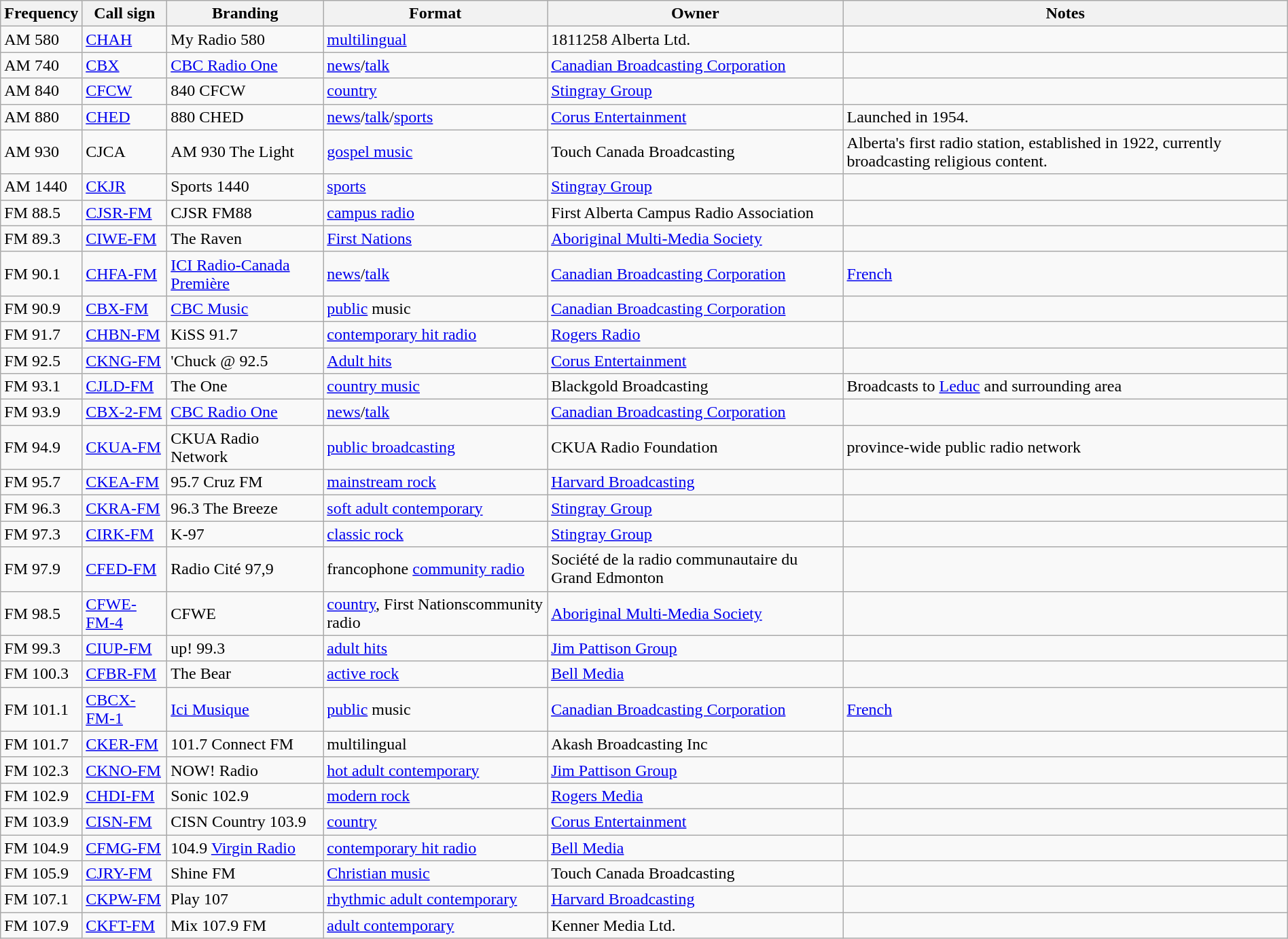<table class="wikitable sortable"  width="100%">
<tr>
<th>Frequency</th>
<th>Call sign</th>
<th>Branding</th>
<th>Format</th>
<th>Owner</th>
<th>Notes</th>
</tr>
<tr>
<td>AM 580</td>
<td><a href='#'>CHAH</a></td>
<td>My Radio 580</td>
<td><a href='#'>multilingual</a></td>
<td>1811258 Alberta Ltd.</td>
<td></td>
</tr>
<tr>
<td>AM 740</td>
<td><a href='#'>CBX</a></td>
<td><a href='#'>CBC Radio One</a></td>
<td><a href='#'>news</a>/<a href='#'>talk</a></td>
<td><a href='#'>Canadian Broadcasting Corporation</a></td>
<td></td>
</tr>
<tr>
<td>AM 840</td>
<td><a href='#'>CFCW</a></td>
<td>840 CFCW</td>
<td><a href='#'>country</a></td>
<td><a href='#'>Stingray Group</a></td>
<td></td>
</tr>
<tr>
<td>AM 880</td>
<td><a href='#'>CHED</a></td>
<td>880 CHED</td>
<td><a href='#'>news</a>/<a href='#'>talk</a>/<a href='#'>sports</a></td>
<td><a href='#'>Corus Entertainment</a></td>
<td>Launched in 1954.</td>
</tr>
<tr>
<td>AM 930</td>
<td>CJCA</td>
<td>AM 930 The Light</td>
<td><a href='#'>gospel music</a></td>
<td>Touch Canada Broadcasting</td>
<td>Alberta's first radio station, established in 1922, currently broadcasting religious content.</td>
</tr>
<tr>
<td>AM 1440</td>
<td><a href='#'>CKJR</a></td>
<td>Sports 1440</td>
<td><a href='#'>sports</a></td>
<td><a href='#'>Stingray Group</a></td>
<td></td>
</tr>
<tr>
<td>FM 88.5</td>
<td><a href='#'>CJSR-FM</a></td>
<td>CJSR FM88</td>
<td><a href='#'>campus radio</a></td>
<td>First Alberta Campus Radio Association</td>
<td></td>
</tr>
<tr>
<td>FM 89.3</td>
<td><a href='#'>CIWE-FM</a></td>
<td>The Raven</td>
<td><a href='#'>First Nations</a></td>
<td><a href='#'>Aboriginal Multi-Media Society</a></td>
<td></td>
</tr>
<tr>
<td>FM 90.1</td>
<td><a href='#'>CHFA-FM</a></td>
<td><a href='#'>ICI Radio-Canada Première</a></td>
<td><a href='#'>news</a>/<a href='#'>talk</a></td>
<td><a href='#'>Canadian Broadcasting Corporation</a></td>
<td><a href='#'>French</a></td>
</tr>
<tr>
<td>FM 90.9</td>
<td><a href='#'>CBX-FM</a></td>
<td><a href='#'>CBC Music</a></td>
<td><a href='#'>public</a> music</td>
<td><a href='#'>Canadian Broadcasting Corporation</a></td>
<td></td>
</tr>
<tr>
<td>FM 91.7</td>
<td><a href='#'>CHBN-FM</a></td>
<td>KiSS 91.7</td>
<td><a href='#'>contemporary hit radio</a></td>
<td><a href='#'>Rogers Radio</a></td>
<td></td>
</tr>
<tr>
<td>FM 92.5</td>
<td><a href='#'>CKNG-FM</a></td>
<td>'Chuck @ 92.5</td>
<td><a href='#'>Adult hits</a></td>
<td><a href='#'>Corus Entertainment</a></td>
<td></td>
</tr>
<tr>
<td>FM 93.1</td>
<td><a href='#'>CJLD-FM</a></td>
<td>The One</td>
<td><a href='#'>country music</a></td>
<td>Blackgold Broadcasting</td>
<td>Broadcasts to <a href='#'>Leduc</a> and surrounding area</td>
</tr>
<tr>
<td>FM 93.9</td>
<td><a href='#'>CBX-2-FM</a></td>
<td><a href='#'>CBC Radio One</a></td>
<td><a href='#'>news</a>/<a href='#'>talk</a></td>
<td><a href='#'>Canadian Broadcasting Corporation</a></td>
<td></td>
</tr>
<tr>
<td>FM 94.9</td>
<td><a href='#'>CKUA-FM</a></td>
<td>CKUA Radio Network</td>
<td><a href='#'>public broadcasting</a></td>
<td>CKUA Radio Foundation</td>
<td>province-wide public radio network</td>
</tr>
<tr>
<td>FM 95.7</td>
<td><a href='#'>CKEA-FM</a></td>
<td>95.7 Cruz FM</td>
<td><a href='#'>mainstream rock</a></td>
<td><a href='#'>Harvard Broadcasting</a></td>
<td></td>
</tr>
<tr>
<td>FM 96.3</td>
<td><a href='#'>CKRA-FM</a></td>
<td>96.3 The Breeze</td>
<td><a href='#'>soft adult contemporary</a></td>
<td><a href='#'>Stingray Group</a></td>
<td></td>
</tr>
<tr>
<td>FM 97.3</td>
<td><a href='#'>CIRK-FM</a></td>
<td>K-97</td>
<td><a href='#'>classic rock</a></td>
<td><a href='#'>Stingray Group</a></td>
<td></td>
</tr>
<tr>
<td>FM 97.9</td>
<td><a href='#'>CFED-FM</a></td>
<td>Radio Cité 97,9</td>
<td>francophone <a href='#'>community radio</a></td>
<td>Société de la radio communautaire du Grand Edmonton</td>
<td></td>
</tr>
<tr>
<td>FM 98.5</td>
<td><a href='#'>CFWE-FM-4</a></td>
<td>CFWE</td>
<td><a href='#'>country</a>, First Nationscommunity radio</td>
<td><a href='#'>Aboriginal Multi-Media Society</a></td>
<td></td>
</tr>
<tr>
<td>FM 99.3</td>
<td><a href='#'>CIUP-FM</a></td>
<td>up! 99.3</td>
<td><a href='#'>adult hits</a></td>
<td><a href='#'>Jim Pattison Group</a></td>
<td></td>
</tr>
<tr>
<td>FM 100.3</td>
<td><a href='#'>CFBR-FM</a></td>
<td>The Bear</td>
<td><a href='#'>active rock</a></td>
<td><a href='#'>Bell Media</a></td>
<td></td>
</tr>
<tr>
<td>FM 101.1</td>
<td><a href='#'>CBCX-FM-1</a></td>
<td><a href='#'>Ici Musique</a></td>
<td><a href='#'>public</a> music</td>
<td><a href='#'>Canadian Broadcasting Corporation</a></td>
<td><a href='#'>French</a></td>
</tr>
<tr>
<td>FM 101.7</td>
<td><a href='#'>CKER-FM</a></td>
<td>101.7 Connect FM</td>
<td>multilingual</td>
<td>Akash Broadcasting Inc</td>
<td></td>
</tr>
<tr>
<td>FM 102.3</td>
<td><a href='#'>CKNO-FM</a></td>
<td>NOW! Radio</td>
<td><a href='#'>hot adult contemporary</a></td>
<td><a href='#'>Jim Pattison Group</a></td>
<td></td>
</tr>
<tr>
<td>FM 102.9</td>
<td><a href='#'>CHDI-FM</a></td>
<td>Sonic 102.9</td>
<td><a href='#'>modern rock</a></td>
<td><a href='#'>Rogers Media</a></td>
<td></td>
</tr>
<tr>
<td>FM 103.9</td>
<td><a href='#'>CISN-FM</a></td>
<td>CISN Country 103.9</td>
<td><a href='#'>country</a></td>
<td><a href='#'>Corus Entertainment</a></td>
<td></td>
</tr>
<tr>
<td>FM 104.9</td>
<td><a href='#'>CFMG-FM</a></td>
<td>104.9 <a href='#'>Virgin Radio</a></td>
<td><a href='#'>contemporary hit radio</a></td>
<td><a href='#'>Bell Media</a></td>
<td></td>
</tr>
<tr>
<td>FM 105.9</td>
<td><a href='#'>CJRY-FM</a></td>
<td>Shine FM</td>
<td><a href='#'>Christian music</a></td>
<td>Touch Canada Broadcasting</td>
<td></td>
</tr>
<tr>
<td>FM 107.1</td>
<td><a href='#'>CKPW-FM</a></td>
<td>Play 107</td>
<td><a href='#'>rhythmic adult contemporary</a></td>
<td><a href='#'>Harvard Broadcasting</a></td>
<td></td>
</tr>
<tr>
<td>FM 107.9</td>
<td><a href='#'>CKFT-FM</a></td>
<td>Mix 107.9 FM</td>
<td><a href='#'>adult contemporary</a></td>
<td>Kenner Media Ltd.</td>
<td></td>
</tr>
</table>
